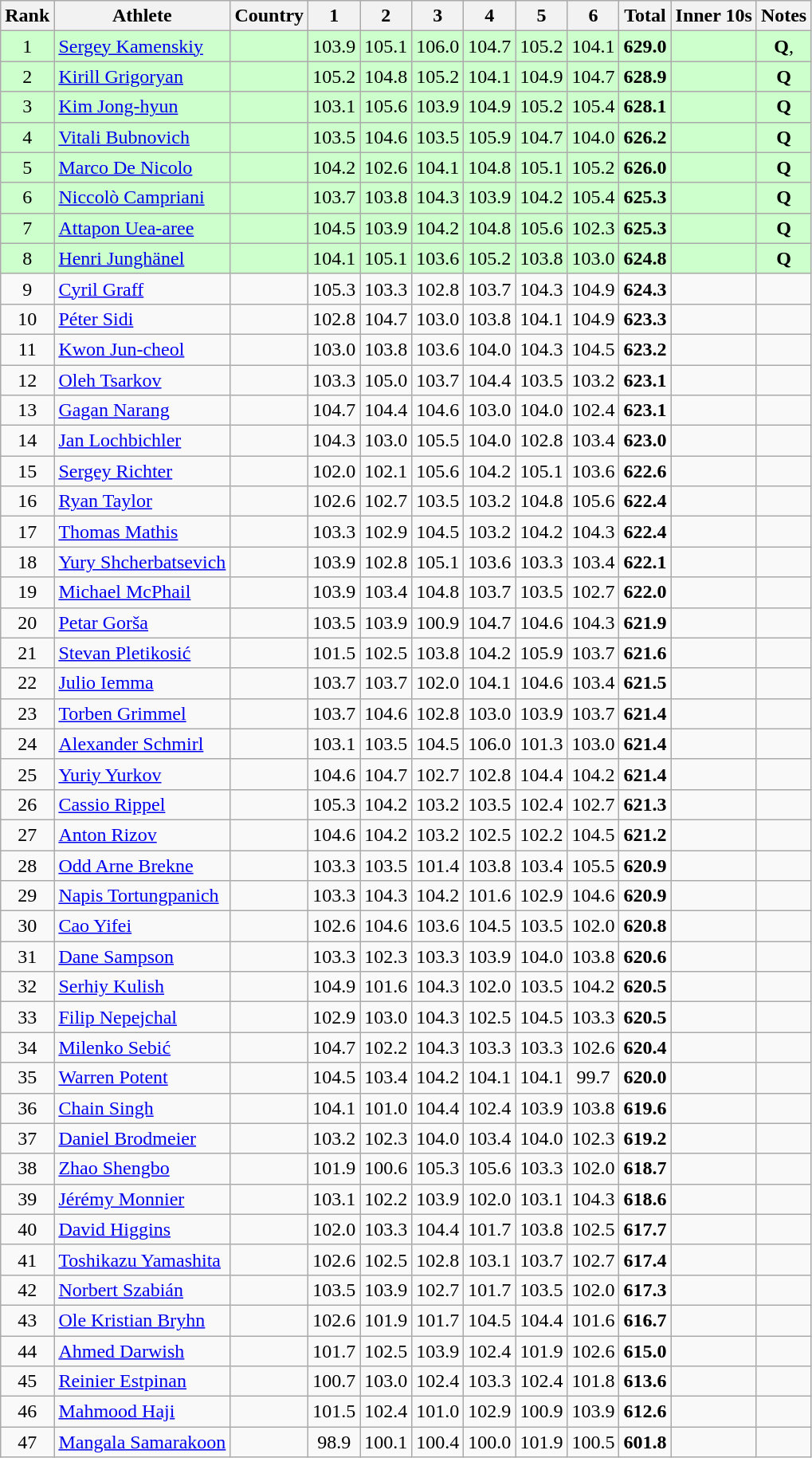<table class="wikitable sortable" style="text-align:center">
<tr>
<th>Rank</th>
<th>Athlete</th>
<th>Country</th>
<th class="unsortable" style="width: 28px">1</th>
<th class="unsortable" style="width: 28px">2</th>
<th class="unsortable" style="width: 28px">3</th>
<th class="unsortable" style="width: 28px">4</th>
<th class="unsortable" style="width: 28px">5</th>
<th class="unsortable" style="width: 28px">6</th>
<th>Total</th>
<th>Inner 10s</th>
<th class="unsortable">Notes</th>
</tr>
<tr bgcolor=#ccffcc>
<td>1</td>
<td align="left"><a href='#'>Sergey Kamenskiy</a></td>
<td align="left"></td>
<td>103.9</td>
<td>105.1</td>
<td>106.0</td>
<td>104.7</td>
<td>105.2</td>
<td>104.1</td>
<td><strong>629.0</strong></td>
<td></td>
<td><strong>Q</strong>, </td>
</tr>
<tr bgcolor=#ccffcc>
<td>2</td>
<td align="left"><a href='#'>Kirill Grigoryan</a></td>
<td align="left"></td>
<td>105.2</td>
<td>104.8</td>
<td>105.2</td>
<td>104.1</td>
<td>104.9</td>
<td>104.7</td>
<td><strong>628.9</strong></td>
<td></td>
<td><strong>Q</strong></td>
</tr>
<tr bgcolor=#ccffcc>
<td>3</td>
<td align="left"><a href='#'>Kim Jong-hyun</a></td>
<td align="left"></td>
<td>103.1</td>
<td>105.6</td>
<td>103.9</td>
<td>104.9</td>
<td>105.2</td>
<td>105.4</td>
<td><strong>628.1</strong></td>
<td></td>
<td><strong>Q</strong></td>
</tr>
<tr bgcolor=#ccffcc>
<td>4</td>
<td align="left"><a href='#'>Vitali Bubnovich</a></td>
<td align="left"></td>
<td>103.5</td>
<td>104.6</td>
<td>103.5</td>
<td>105.9</td>
<td>104.7</td>
<td>104.0</td>
<td><strong>626.2</strong></td>
<td></td>
<td><strong>Q</strong></td>
</tr>
<tr bgcolor=#ccffcc>
<td>5</td>
<td align="left"><a href='#'>Marco De Nicolo</a></td>
<td align="left"></td>
<td>104.2</td>
<td>102.6</td>
<td>104.1</td>
<td>104.8</td>
<td>105.1</td>
<td>105.2</td>
<td><strong>626.0</strong></td>
<td></td>
<td><strong>Q</strong></td>
</tr>
<tr bgcolor=#ccffcc>
<td>6</td>
<td align="left"><a href='#'>Niccolò Campriani</a></td>
<td align="left"></td>
<td>103.7</td>
<td>103.8</td>
<td>104.3</td>
<td>103.9</td>
<td>104.2</td>
<td>105.4</td>
<td><strong>625.3</strong></td>
<td></td>
<td><strong>Q</strong></td>
</tr>
<tr bgcolor=#ccffcc>
<td>7</td>
<td align="left"><a href='#'>Attapon Uea-aree</a></td>
<td align="left"></td>
<td>104.5</td>
<td>103.9</td>
<td>104.2</td>
<td>104.8</td>
<td>105.6</td>
<td>102.3</td>
<td><strong>625.3</strong></td>
<td></td>
<td><strong>Q</strong></td>
</tr>
<tr bgcolor=#ccffcc>
<td>8</td>
<td align="left"><a href='#'>Henri Junghänel</a></td>
<td align="left"></td>
<td>104.1</td>
<td>105.1</td>
<td>103.6</td>
<td>105.2</td>
<td>103.8</td>
<td>103.0</td>
<td><strong>624.8</strong></td>
<td></td>
<td><strong>Q</strong></td>
</tr>
<tr>
<td>9</td>
<td align="left"><a href='#'>Cyril Graff</a></td>
<td align="left"></td>
<td>105.3</td>
<td>103.3</td>
<td>102.8</td>
<td>103.7</td>
<td>104.3</td>
<td>104.9</td>
<td><strong>624.3</strong></td>
<td></td>
<td></td>
</tr>
<tr>
<td>10</td>
<td align="left"><a href='#'>Péter Sidi</a></td>
<td align="left"></td>
<td>102.8</td>
<td>104.7</td>
<td>103.0</td>
<td>103.8</td>
<td>104.1</td>
<td>104.9</td>
<td><strong>623.3</strong></td>
<td></td>
<td></td>
</tr>
<tr>
<td>11</td>
<td align="left"><a href='#'>Kwon Jun-cheol</a></td>
<td align="left"></td>
<td>103.0</td>
<td>103.8</td>
<td>103.6</td>
<td>104.0</td>
<td>104.3</td>
<td>104.5</td>
<td><strong>623.2</strong></td>
<td></td>
<td></td>
</tr>
<tr>
<td>12</td>
<td align="left"><a href='#'>Oleh Tsarkov</a></td>
<td align="left"></td>
<td>103.3</td>
<td>105.0</td>
<td>103.7</td>
<td>104.4</td>
<td>103.5</td>
<td>103.2</td>
<td><strong>623.1</strong></td>
<td></td>
<td></td>
</tr>
<tr>
<td>13</td>
<td align="left"><a href='#'>Gagan Narang</a></td>
<td align="left"></td>
<td>104.7</td>
<td>104.4</td>
<td>104.6</td>
<td>103.0</td>
<td>104.0</td>
<td>102.4</td>
<td><strong>623.1</strong></td>
<td></td>
<td></td>
</tr>
<tr>
<td>14</td>
<td align="left"><a href='#'>Jan Lochbichler</a></td>
<td align="left"></td>
<td>104.3</td>
<td>103.0</td>
<td>105.5</td>
<td>104.0</td>
<td>102.8</td>
<td>103.4</td>
<td><strong>623.0</strong></td>
<td></td>
<td></td>
</tr>
<tr>
<td>15</td>
<td align="left"><a href='#'>Sergey Richter</a></td>
<td align="left"></td>
<td>102.0</td>
<td>102.1</td>
<td>105.6</td>
<td>104.2</td>
<td>105.1</td>
<td>103.6</td>
<td><strong>622.6</strong></td>
<td></td>
<td></td>
</tr>
<tr>
<td>16</td>
<td align="left"><a href='#'>Ryan Taylor</a></td>
<td align="left"></td>
<td>102.6</td>
<td>102.7</td>
<td>103.5</td>
<td>103.2</td>
<td>104.8</td>
<td>105.6</td>
<td><strong>622.4</strong></td>
<td></td>
<td></td>
</tr>
<tr>
<td>17</td>
<td align="left"><a href='#'>Thomas Mathis</a></td>
<td align="left"></td>
<td>103.3</td>
<td>102.9</td>
<td>104.5</td>
<td>103.2</td>
<td>104.2</td>
<td>104.3</td>
<td><strong>622.4</strong></td>
<td></td>
<td></td>
</tr>
<tr>
<td>18</td>
<td align="left"><a href='#'>Yury Shcherbatsevich</a></td>
<td align="left"></td>
<td>103.9</td>
<td>102.8</td>
<td>105.1</td>
<td>103.6</td>
<td>103.3</td>
<td>103.4</td>
<td><strong>622.1</strong></td>
<td></td>
<td></td>
</tr>
<tr>
<td>19</td>
<td align="left"><a href='#'>Michael McPhail</a></td>
<td align="left"></td>
<td>103.9</td>
<td>103.4</td>
<td>104.8</td>
<td>103.7</td>
<td>103.5</td>
<td>102.7</td>
<td><strong>622.0</strong></td>
<td></td>
<td></td>
</tr>
<tr>
<td>20</td>
<td align="left"><a href='#'>Petar Gorša</a></td>
<td align="left"></td>
<td>103.5</td>
<td>103.9</td>
<td>100.9</td>
<td>104.7</td>
<td>104.6</td>
<td>104.3</td>
<td><strong>621.9</strong></td>
<td></td>
<td></td>
</tr>
<tr>
<td>21</td>
<td align="left"><a href='#'>Stevan Pletikosić</a></td>
<td align="left"></td>
<td>101.5</td>
<td>102.5</td>
<td>103.8</td>
<td>104.2</td>
<td>105.9</td>
<td>103.7</td>
<td><strong>621.6</strong></td>
<td></td>
<td></td>
</tr>
<tr>
<td>22</td>
<td align="left"><a href='#'>Julio Iemma</a></td>
<td align="left"></td>
<td>103.7</td>
<td>103.7</td>
<td>102.0</td>
<td>104.1</td>
<td>104.6</td>
<td>103.4</td>
<td><strong>621.5</strong></td>
<td></td>
<td></td>
</tr>
<tr>
<td>23</td>
<td align="left"><a href='#'>Torben Grimmel</a></td>
<td align="left"></td>
<td>103.7</td>
<td>104.6</td>
<td>102.8</td>
<td>103.0</td>
<td>103.9</td>
<td>103.7</td>
<td><strong>621.4</strong></td>
<td></td>
<td></td>
</tr>
<tr>
<td>24</td>
<td align="left"><a href='#'>Alexander Schmirl</a></td>
<td align="left"></td>
<td>103.1</td>
<td>103.5</td>
<td>104.5</td>
<td>106.0</td>
<td>101.3</td>
<td>103.0</td>
<td><strong>621.4</strong></td>
<td></td>
<td></td>
</tr>
<tr>
<td>25</td>
<td align="left"><a href='#'>Yuriy Yurkov</a></td>
<td align="left"></td>
<td>104.6</td>
<td>104.7</td>
<td>102.7</td>
<td>102.8</td>
<td>104.4</td>
<td>104.2</td>
<td><strong>621.4</strong></td>
<td></td>
<td></td>
</tr>
<tr>
<td>26</td>
<td align="left"><a href='#'>Cassio Rippel</a></td>
<td align="left"></td>
<td>105.3</td>
<td>104.2</td>
<td>103.2</td>
<td>103.5</td>
<td>102.4</td>
<td>102.7</td>
<td><strong>621.3</strong></td>
<td></td>
<td></td>
</tr>
<tr>
<td>27</td>
<td align="left"><a href='#'>Anton Rizov</a></td>
<td align="left"></td>
<td>104.6</td>
<td>104.2</td>
<td>103.2</td>
<td>102.5</td>
<td>102.2</td>
<td>104.5</td>
<td><strong>621.2</strong></td>
<td></td>
<td></td>
</tr>
<tr>
<td>28</td>
<td align="left"><a href='#'>Odd Arne Brekne</a></td>
<td align="left"></td>
<td>103.3</td>
<td>103.5</td>
<td>101.4</td>
<td>103.8</td>
<td>103.4</td>
<td>105.5</td>
<td><strong>620.9</strong></td>
<td></td>
<td></td>
</tr>
<tr>
<td>29</td>
<td align="left"><a href='#'>Napis Tortungpanich</a></td>
<td align="left"></td>
<td>103.3</td>
<td>104.3</td>
<td>104.2</td>
<td>101.6</td>
<td>102.9</td>
<td>104.6</td>
<td><strong>620.9</strong></td>
<td></td>
<td></td>
</tr>
<tr>
<td>30</td>
<td align="left"><a href='#'>Cao Yifei</a></td>
<td align="left"></td>
<td>102.6</td>
<td>104.6</td>
<td>103.6</td>
<td>104.5</td>
<td>103.5</td>
<td>102.0</td>
<td><strong>620.8</strong></td>
<td></td>
<td></td>
</tr>
<tr>
<td>31</td>
<td align="left"><a href='#'>Dane Sampson</a></td>
<td align="left"></td>
<td>103.3</td>
<td>102.3</td>
<td>103.3</td>
<td>103.9</td>
<td>104.0</td>
<td>103.8</td>
<td><strong>620.6</strong></td>
<td></td>
<td></td>
</tr>
<tr>
<td>32</td>
<td align="left"><a href='#'>Serhiy Kulish</a></td>
<td align="left"></td>
<td>104.9</td>
<td>101.6</td>
<td>104.3</td>
<td>102.0</td>
<td>103.5</td>
<td>104.2</td>
<td><strong>620.5</strong></td>
<td></td>
<td></td>
</tr>
<tr>
<td>33</td>
<td align="left"><a href='#'>Filip Nepejchal</a></td>
<td align="left"></td>
<td>102.9</td>
<td>103.0</td>
<td>104.3</td>
<td>102.5</td>
<td>104.5</td>
<td>103.3</td>
<td><strong>620.5</strong></td>
<td></td>
<td></td>
</tr>
<tr>
<td>34</td>
<td align="left"><a href='#'>Milenko Sebić</a></td>
<td align="left"></td>
<td>104.7</td>
<td>102.2</td>
<td>104.3</td>
<td>103.3</td>
<td>103.3</td>
<td>102.6</td>
<td><strong>620.4</strong></td>
<td></td>
<td></td>
</tr>
<tr>
<td>35</td>
<td align="left"><a href='#'>Warren Potent</a></td>
<td align="left"></td>
<td>104.5</td>
<td>103.4</td>
<td>104.2</td>
<td>104.1</td>
<td>104.1</td>
<td>99.7</td>
<td><strong>620.0</strong></td>
<td></td>
<td></td>
</tr>
<tr>
<td>36</td>
<td align="left"><a href='#'>Chain Singh</a></td>
<td align="left"></td>
<td>104.1</td>
<td>101.0</td>
<td>104.4</td>
<td>102.4</td>
<td>103.9</td>
<td>103.8</td>
<td><strong>619.6</strong></td>
<td></td>
<td></td>
</tr>
<tr>
<td>37</td>
<td align="left"><a href='#'>Daniel Brodmeier</a></td>
<td align="left"></td>
<td>103.2</td>
<td>102.3</td>
<td>104.0</td>
<td>103.4</td>
<td>104.0</td>
<td>102.3</td>
<td><strong>619.2</strong></td>
<td></td>
<td></td>
</tr>
<tr>
<td>38</td>
<td align="left"><a href='#'>Zhao Shengbo</a></td>
<td align="left"></td>
<td>101.9</td>
<td>100.6</td>
<td>105.3</td>
<td>105.6</td>
<td>103.3</td>
<td>102.0</td>
<td><strong>618.7</strong></td>
<td></td>
<td></td>
</tr>
<tr>
<td>39</td>
<td align="left"><a href='#'>Jérémy Monnier</a></td>
<td align="left"></td>
<td>103.1</td>
<td>102.2</td>
<td>103.9</td>
<td>102.0</td>
<td>103.1</td>
<td>104.3</td>
<td><strong>618.6</strong></td>
<td></td>
<td></td>
</tr>
<tr>
<td>40</td>
<td align="left"><a href='#'>David Higgins</a></td>
<td align="left"></td>
<td>102.0</td>
<td>103.3</td>
<td>104.4</td>
<td>101.7</td>
<td>103.8</td>
<td>102.5</td>
<td><strong>617.7</strong></td>
<td></td>
<td></td>
</tr>
<tr>
<td>41</td>
<td align="left"><a href='#'>Toshikazu Yamashita</a></td>
<td align="left"></td>
<td>102.6</td>
<td>102.5</td>
<td>102.8</td>
<td>103.1</td>
<td>103.7</td>
<td>102.7</td>
<td><strong>617.4</strong></td>
<td></td>
<td></td>
</tr>
<tr>
<td>42</td>
<td align="left"><a href='#'>Norbert Szabián</a></td>
<td align="left"></td>
<td>103.5</td>
<td>103.9</td>
<td>102.7</td>
<td>101.7</td>
<td>103.5</td>
<td>102.0</td>
<td><strong>617.3</strong></td>
<td></td>
<td></td>
</tr>
<tr>
<td>43</td>
<td align="left"><a href='#'>Ole Kristian Bryhn</a></td>
<td align="left"></td>
<td>102.6</td>
<td>101.9</td>
<td>101.7</td>
<td>104.5</td>
<td>104.4</td>
<td>101.6</td>
<td><strong>616.7</strong></td>
<td></td>
<td></td>
</tr>
<tr>
<td>44</td>
<td align="left"><a href='#'>Ahmed Darwish</a></td>
<td align="left"></td>
<td>101.7</td>
<td>102.5</td>
<td>103.9</td>
<td>102.4</td>
<td>101.9</td>
<td>102.6</td>
<td><strong>615.0</strong></td>
<td></td>
<td></td>
</tr>
<tr>
<td>45</td>
<td align="left"><a href='#'>Reinier Estpinan</a></td>
<td align="left"></td>
<td>100.7</td>
<td>103.0</td>
<td>102.4</td>
<td>103.3</td>
<td>102.4</td>
<td>101.8</td>
<td><strong>613.6</strong></td>
<td></td>
<td></td>
</tr>
<tr>
<td>46</td>
<td align="left"><a href='#'>Mahmood Haji</a></td>
<td align="left"></td>
<td>101.5</td>
<td>102.4</td>
<td>101.0</td>
<td>102.9</td>
<td>100.9</td>
<td>103.9</td>
<td><strong>612.6</strong></td>
<td></td>
<td></td>
</tr>
<tr>
<td>47</td>
<td align="left"><a href='#'>Mangala Samarakoon</a></td>
<td align="left"></td>
<td>98.9</td>
<td>100.1</td>
<td>100.4</td>
<td>100.0</td>
<td>101.9</td>
<td>100.5</td>
<td><strong>601.8</strong></td>
<td></td>
<td></td>
</tr>
</table>
